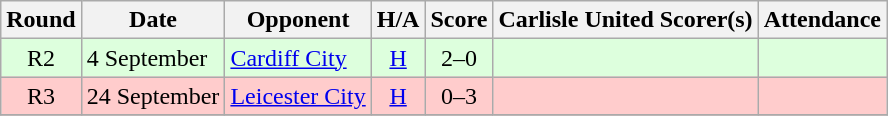<table class="wikitable" style="text-align:center">
<tr>
<th>Round</th>
<th>Date</th>
<th>Opponent</th>
<th>H/A</th>
<th>Score</th>
<th>Carlisle United Scorer(s)</th>
<th>Attendance</th>
</tr>
<tr bgcolor=#ddffdd>
<td>R2</td>
<td align=left>4 September</td>
<td align=left><a href='#'>Cardiff City</a></td>
<td><a href='#'>H</a></td>
<td>2–0</td>
<td align=left></td>
<td></td>
</tr>
<tr bgcolor=#FFCCCC>
<td>R3</td>
<td align=left>24 September</td>
<td align=left><a href='#'>Leicester City</a></td>
<td><a href='#'>H</a></td>
<td>0–3</td>
<td align=left></td>
<td></td>
</tr>
<tr>
</tr>
</table>
